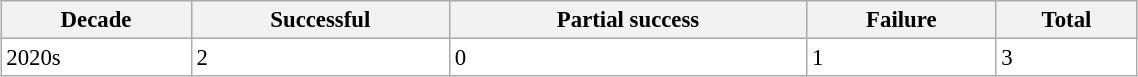<table class="wikitable" style="margin: 1em auto 1em auto;background:#fff; font-size:95%;width:60%">
<tr>
<th>Decade</th>
<th>Successful</th>
<th>Partial success</th>
<th>Failure</th>
<th>Total</th>
</tr>
<tr>
<td>2020s</td>
<td>2</td>
<td>0</td>
<td>1</td>
<td>3</td>
</tr>
</table>
